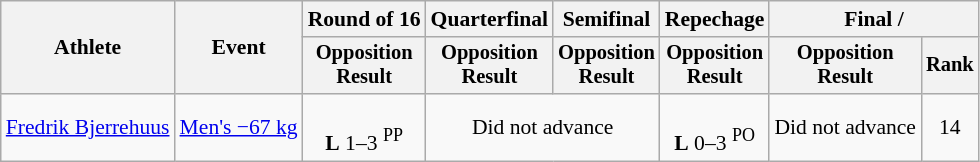<table class="wikitable" style="font-size:90%">
<tr>
<th rowspan=2>Athlete</th>
<th rowspan=2>Event</th>
<th>Round of 16</th>
<th>Quarterfinal</th>
<th>Semifinal</th>
<th>Repechage</th>
<th colspan=2>Final / </th>
</tr>
<tr style="font-size: 95%">
<th>Opposition<br>Result</th>
<th>Opposition<br>Result</th>
<th>Opposition<br>Result</th>
<th>Opposition<br>Result</th>
<th>Opposition<br>Result</th>
<th>Rank</th>
</tr>
<tr align=center>
<td align=left><a href='#'>Fredrik Bjerrehuus</a></td>
<td align=left><a href='#'>Men's −67 kg</a></td>
<td><br><strong>L</strong> 1–3 <sup>PP</sup></td>
<td colspan=2>Did not advance</td>
<td><br><strong>L</strong> 0–3 <sup>PO</sup></td>
<td>Did not advance</td>
<td>14</td>
</tr>
</table>
